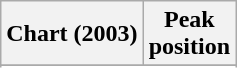<table class="wikitable plainrowheaders sortable" style="text-align:center;">
<tr>
<th scope="col">Chart (2003)</th>
<th scope="col">Peak<br>position</th>
</tr>
<tr>
</tr>
<tr>
</tr>
<tr>
</tr>
<tr>
</tr>
</table>
